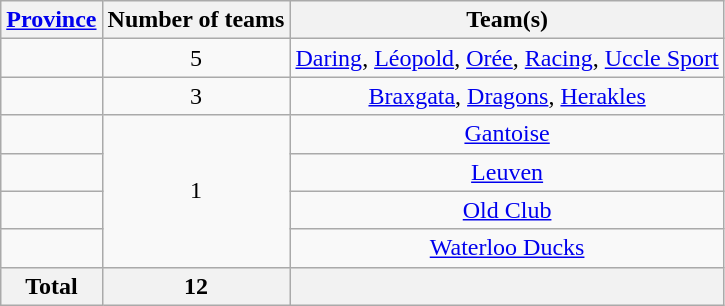<table class="wikitable" style="text-align:center">
<tr>
<th><a href='#'>Province</a></th>
<th>Number of teams</th>
<th>Team(s)</th>
</tr>
<tr>
<td align="left"></td>
<td>5</td>
<td><a href='#'>Daring</a>, <a href='#'>Léopold</a>, <a href='#'>Orée</a>, <a href='#'>Racing</a>, <a href='#'>Uccle Sport</a></td>
</tr>
<tr>
<td align="left"></td>
<td>3</td>
<td><a href='#'>Braxgata</a>, <a href='#'>Dragons</a>, <a href='#'>Herakles</a></td>
</tr>
<tr>
<td align="left"></td>
<td rowspan=4>1</td>
<td><a href='#'>Gantoise</a></td>
</tr>
<tr>
<td align=left></td>
<td><a href='#'>Leuven</a></td>
</tr>
<tr>
<td align=left></td>
<td><a href='#'>Old Club</a></td>
</tr>
<tr>
<td align=left></td>
<td><a href='#'>Waterloo Ducks</a></td>
</tr>
<tr>
<th>Total</th>
<th>12</th>
<th></th>
</tr>
</table>
